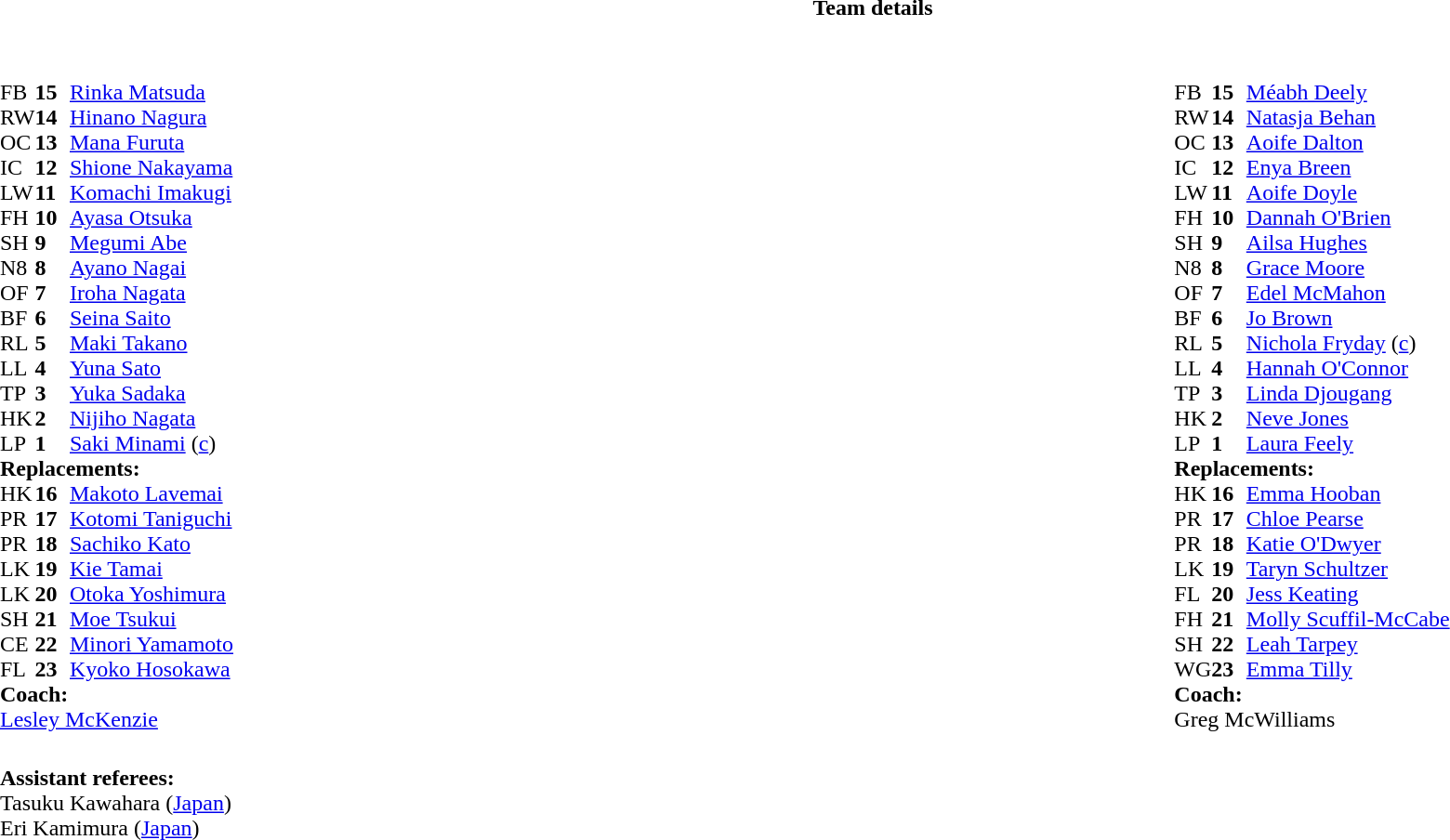<table class="collapsible collapsed" border="0" style="width:100%">
<tr>
<th>Team details</th>
</tr>
<tr>
<td><br><table style="width:100%">
<tr>
<td style="vertical-align:top;width:50%"><br><table cellspacing="0" cellpadding="0">
<tr>
<th width="25"></th>
<th width="25"></th>
</tr>
<tr>
<td>FB</td>
<td><strong>15</strong></td>
<td><a href='#'>Rinka Matsuda</a></td>
</tr>
<tr>
<td>RW</td>
<td><strong>14</strong></td>
<td><a href='#'>Hinano Nagura</a></td>
</tr>
<tr>
<td>OC</td>
<td><strong>13</strong></td>
<td><a href='#'>Mana Furuta</a></td>
</tr>
<tr>
<td>IC</td>
<td><strong>12</strong></td>
<td><a href='#'>Shione Nakayama</a></td>
<td></td>
<td></td>
</tr>
<tr>
<td>LW</td>
<td><strong>11</strong></td>
<td><a href='#'>Komachi Imakugi</a></td>
</tr>
<tr>
<td>FH</td>
<td><strong>10</strong></td>
<td><a href='#'>Ayasa Otsuka</a></td>
</tr>
<tr>
<td>SH</td>
<td><strong>9</strong></td>
<td><a href='#'>Megumi Abe</a></td>
<td></td>
<td></td>
</tr>
<tr>
<td>N8</td>
<td><strong>8</strong></td>
<td><a href='#'>Ayano Nagai</a></td>
<td></td>
<td></td>
</tr>
<tr>
<td>OF</td>
<td><strong>7</strong></td>
<td><a href='#'>Iroha Nagata</a></td>
</tr>
<tr>
<td>BF</td>
<td><strong>6</strong></td>
<td><a href='#'>Seina Saito</a></td>
</tr>
<tr>
<td>RL</td>
<td><strong>5</strong></td>
<td><a href='#'>Maki Takano</a></td>
<td></td>
<td></td>
</tr>
<tr>
<td>LL</td>
<td><strong>4</strong></td>
<td><a href='#'>Yuna Sato</a></td>
<td></td>
<td></td>
</tr>
<tr>
<td>TP</td>
<td><strong>3</strong></td>
<td><a href='#'>Yuka Sadaka</a></td>
<td></td>
<td></td>
</tr>
<tr>
<td>HK</td>
<td><strong>2</strong></td>
<td><a href='#'>Nijiho Nagata</a></td>
<td></td>
<td></td>
</tr>
<tr>
<td>LP</td>
<td><strong>1</strong></td>
<td><a href='#'>Saki Minami</a> (<a href='#'>c</a>)</td>
<td></td>
<td></td>
</tr>
<tr>
<td colspan="3"><strong>Replacements:</strong></td>
</tr>
<tr>
<td>HK</td>
<td><strong>16</strong></td>
<td><a href='#'>Makoto Lavemai</a></td>
<td></td>
<td></td>
</tr>
<tr>
<td>PR</td>
<td><strong>17</strong></td>
<td><a href='#'>Kotomi Taniguchi</a></td>
<td></td>
<td></td>
</tr>
<tr>
<td>PR</td>
<td><strong>18</strong></td>
<td><a href='#'>Sachiko Kato</a></td>
<td></td>
<td></td>
</tr>
<tr>
<td>LK</td>
<td><strong>19</strong></td>
<td><a href='#'>Kie Tamai</a></td>
<td></td>
<td></td>
</tr>
<tr>
<td>LK</td>
<td><strong>20</strong></td>
<td><a href='#'>Otoka Yoshimura</a></td>
<td></td>
<td></td>
</tr>
<tr>
<td>SH</td>
<td><strong>21</strong></td>
<td><a href='#'>Moe Tsukui</a></td>
<td></td>
<td></td>
</tr>
<tr>
<td>CE</td>
<td><strong>22</strong></td>
<td><a href='#'>Minori Yamamoto</a></td>
<td></td>
<td></td>
</tr>
<tr>
<td>FL</td>
<td><strong>23</strong></td>
<td><a href='#'>Kyoko Hosokawa</a></td>
<td></td>
<td></td>
</tr>
<tr>
<td colspan="3"><strong>Coach:</strong></td>
</tr>
<tr>
<td colspan="3"> <a href='#'>Lesley McKenzie</a></td>
</tr>
</table>
</td>
<td style="vertical-align:top"></td>
<td style="vertical-align:top;width:50%"><br><table cellspacing="0" cellpadding="0" style="margin:auto">
<tr>
<th width="25"></th>
<th width="25"></th>
</tr>
<tr>
<td>FB</td>
<td><strong>15</strong></td>
<td><a href='#'>Méabh Deely</a></td>
</tr>
<tr>
<td>RW</td>
<td><strong>14</strong></td>
<td><a href='#'>Natasja Behan</a></td>
<td></td>
<td></td>
</tr>
<tr>
<td>OC</td>
<td><strong>13</strong></td>
<td><a href='#'>Aoife Dalton</a></td>
<td></td>
<td></td>
</tr>
<tr>
<td>IC</td>
<td><strong>12</strong></td>
<td><a href='#'>Enya Breen</a></td>
</tr>
<tr>
<td>LW</td>
<td><strong>11</strong></td>
<td><a href='#'>Aoife Doyle</a></td>
</tr>
<tr>
<td>FH</td>
<td><strong>10</strong></td>
<td><a href='#'>Dannah O'Brien</a></td>
</tr>
<tr>
<td>SH</td>
<td><strong>9</strong></td>
<td><a href='#'>Ailsa Hughes</a></td>
<td></td>
<td></td>
</tr>
<tr>
<td>N8</td>
<td><strong>8</strong></td>
<td><a href='#'>Grace Moore</a></td>
</tr>
<tr>
<td>OF</td>
<td><strong>7</strong></td>
<td><a href='#'>Edel McMahon</a></td>
</tr>
<tr>
<td>BF</td>
<td><strong>6</strong></td>
<td><a href='#'>Jo Brown</a></td>
<td></td>
<td></td>
</tr>
<tr>
<td>RL</td>
<td><strong>5</strong></td>
<td><a href='#'>Nichola Fryday</a> (<a href='#'>c</a>)</td>
</tr>
<tr>
<td>LL</td>
<td><strong>4</strong></td>
<td><a href='#'>Hannah O'Connor</a></td>
<td></td>
<td></td>
</tr>
<tr>
<td>TP</td>
<td><strong>3</strong></td>
<td><a href='#'>Linda Djougang</a></td>
<td></td>
<td></td>
</tr>
<tr>
<td>HK</td>
<td><strong>2</strong></td>
<td><a href='#'>Neve Jones</a></td>
<td></td>
<td></td>
</tr>
<tr>
<td>LP</td>
<td><strong>1</strong></td>
<td><a href='#'>Laura Feely</a></td>
<td></td>
<td></td>
</tr>
<tr>
<td colspan="3"><strong>Replacements:</strong></td>
</tr>
<tr>
<td>HK</td>
<td><strong>16</strong></td>
<td><a href='#'>Emma Hooban</a></td>
<td></td>
<td></td>
</tr>
<tr>
<td>PR</td>
<td><strong>17</strong></td>
<td><a href='#'>Chloe Pearse</a></td>
<td></td>
<td></td>
</tr>
<tr>
<td>PR</td>
<td><strong>18</strong></td>
<td><a href='#'>Katie O'Dwyer</a></td>
<td></td>
<td></td>
</tr>
<tr>
<td>LK</td>
<td><strong>19</strong></td>
<td><a href='#'>Taryn Schultzer</a></td>
<td></td>
<td></td>
</tr>
<tr>
<td>FL</td>
<td><strong>20</strong></td>
<td><a href='#'>Jess Keating</a></td>
<td></td>
<td></td>
</tr>
<tr>
<td>FH</td>
<td><strong>21</strong></td>
<td><a href='#'>Molly Scuffil-McCabe</a></td>
<td></td>
<td></td>
</tr>
<tr>
<td>SH</td>
<td><strong>22</strong></td>
<td><a href='#'>Leah Tarpey</a></td>
<td></td>
<td></td>
</tr>
<tr>
<td>WG</td>
<td><strong>23</strong></td>
<td><a href='#'>Emma Tilly</a></td>
<td></td>
<td></td>
</tr>
<tr>
<td colspan="3"><strong>Coach:</strong></td>
</tr>
<tr>
<td colspan="3"> Greg McWilliams</td>
</tr>
</table>
</td>
</tr>
</table>
<table style="width:100%">
<tr>
<td><br><strong>Assistant referees:</strong>
<br>Tasuku Kawahara (<a href='#'>Japan</a>)
<br>Eri Kamimura (<a href='#'>Japan</a>)</td>
</tr>
</table>
</td>
</tr>
</table>
